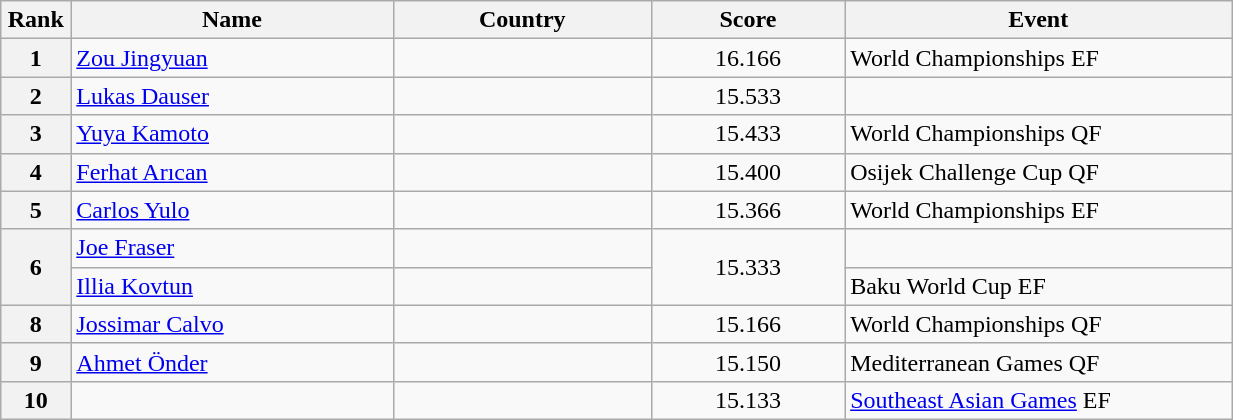<table class="wikitable sortable" style="width:65%;">
<tr>
<th style="text-align:center; width:5%;">Rank</th>
<th style="text-align:center; width:25%;">Name</th>
<th style="text-align:center; width:20%;">Country</th>
<th style="text-align:center; width:15%;">Score</th>
<th style="text-align:center; width:30%;">Event</th>
</tr>
<tr>
<th>1</th>
<td><a href='#'>Zou Jingyuan</a></td>
<td></td>
<td align="center">16.166</td>
<td>World Championships EF</td>
</tr>
<tr>
<th>2</th>
<td><a href='#'>Lukas Dauser</a></td>
<td></td>
<td align="center">15.533</td>
<td></td>
</tr>
<tr>
<th>3</th>
<td><a href='#'>Yuya Kamoto</a></td>
<td></td>
<td align="center">15.433</td>
<td>World Championships QF</td>
</tr>
<tr>
<th>4</th>
<td><a href='#'>Ferhat Arıcan</a></td>
<td></td>
<td align="center">15.400</td>
<td>Osijek Challenge Cup QF</td>
</tr>
<tr>
<th>5</th>
<td><a href='#'>Carlos Yulo</a></td>
<td></td>
<td align="center">15.366</td>
<td>World Championships EF</td>
</tr>
<tr>
<th rowspan="2">6</th>
<td><a href='#'>Joe Fraser</a></td>
<td></td>
<td rowspan="2" align="center">15.333</td>
<td></td>
</tr>
<tr>
<td><a href='#'>Illia Kovtun</a></td>
<td></td>
<td>Baku World Cup EF</td>
</tr>
<tr>
<th>8</th>
<td><a href='#'>Jossimar Calvo</a></td>
<td></td>
<td align="center">15.166</td>
<td>World Championships QF</td>
</tr>
<tr>
<th>9</th>
<td><a href='#'>Ahmet Önder</a></td>
<td></td>
<td align="center">15.150</td>
<td>Mediterranean Games QF</td>
</tr>
<tr>
<th>10</th>
<td></td>
<td></td>
<td align="center">15.133</td>
<td><a href='#'>Southeast Asian Games</a> EF</td>
</tr>
</table>
